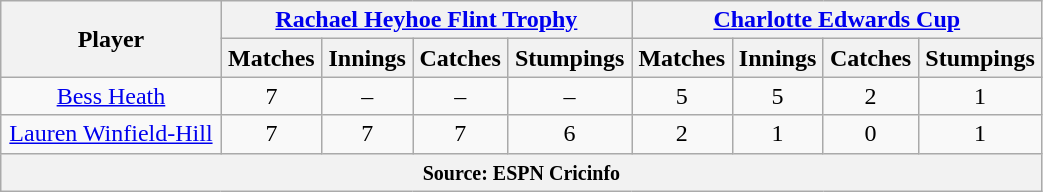<table class="wikitable" style="text-align:center; width:55%;">
<tr>
<th rowspan=2>Player</th>
<th colspan=4><a href='#'>Rachael Heyhoe Flint Trophy</a></th>
<th colspan=4><a href='#'>Charlotte Edwards Cup</a></th>
</tr>
<tr>
<th>Matches</th>
<th>Innings</th>
<th>Catches</th>
<th>Stumpings</th>
<th>Matches</th>
<th>Innings</th>
<th>Catches</th>
<th>Stumpings</th>
</tr>
<tr>
<td><a href='#'>Bess Heath</a></td>
<td>7</td>
<td>–</td>
<td>–</td>
<td>–</td>
<td>5</td>
<td>5</td>
<td>2</td>
<td>1</td>
</tr>
<tr>
<td><a href='#'>Lauren Winfield-Hill</a></td>
<td>7</td>
<td>7</td>
<td>7</td>
<td>6</td>
<td>2</td>
<td>1</td>
<td>0</td>
<td>1</td>
</tr>
<tr>
<th colspan="9"><small>Source: ESPN Cricinfo</small></th>
</tr>
</table>
